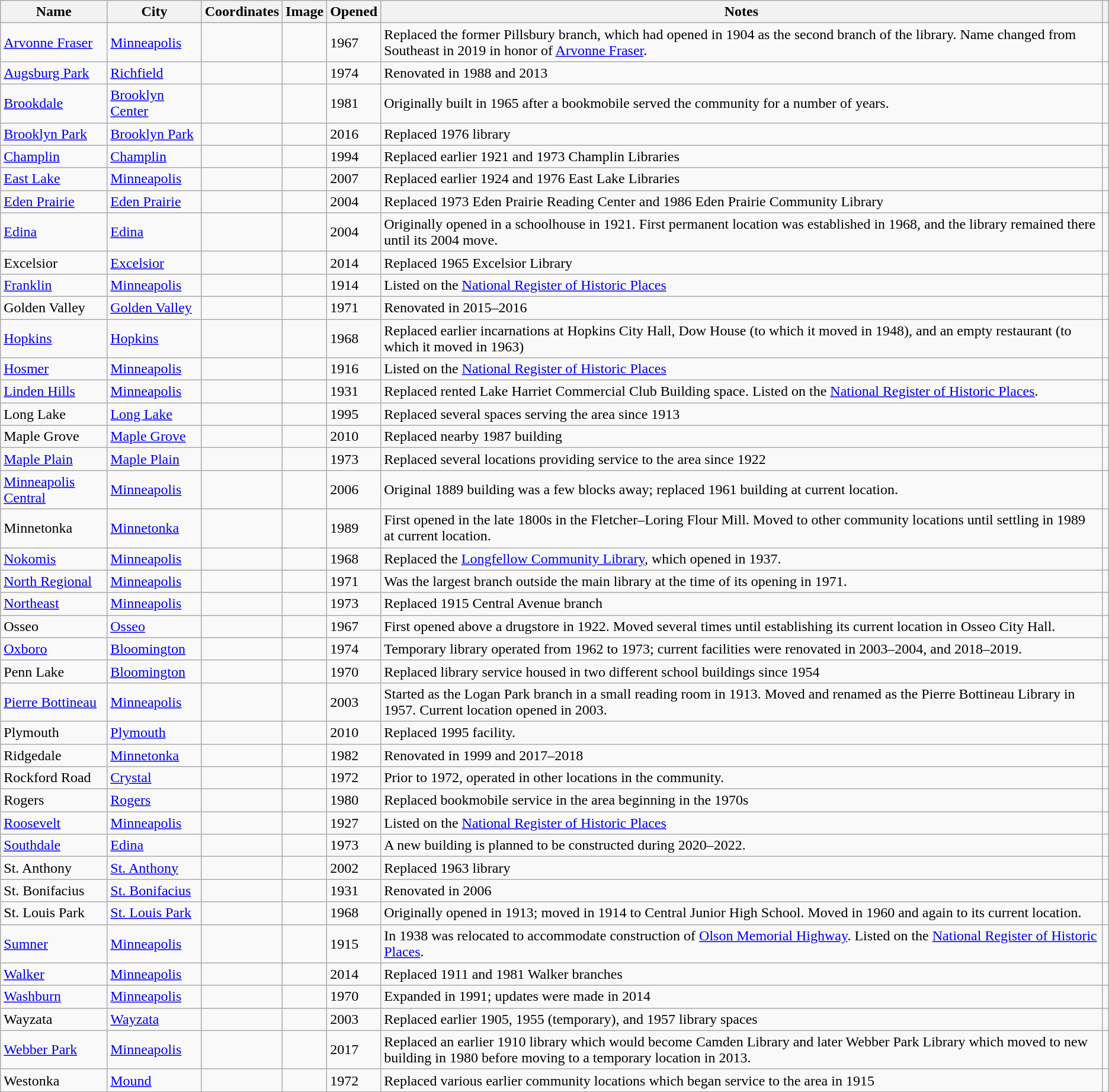<table class="wikitable sortable">
<tr>
<th>Name</th>
<th>City</th>
<th class="unsortable">Coordinates</th>
<th class="unsortable">Image</th>
<th>Opened</th>
<th class="unsortable">Notes</th>
<th class="unsortable"></th>
</tr>
<tr>
<td><a href='#'>Arvonne Fraser</a></td>
<td><a href='#'>Minneapolis</a></td>
<td></td>
<td></td>
<td>1967</td>
<td>Replaced the former Pillsbury branch, which had opened in 1904 as the second branch of the library. Name changed from Southeast in 2019 in honor of <a href='#'>Arvonne Fraser</a>.</td>
<td></td>
</tr>
<tr>
<td><a href='#'>Augsburg Park</a></td>
<td><a href='#'>Richfield</a></td>
<td></td>
<td></td>
<td>1974</td>
<td>Renovated in 1988 and 2013</td>
<td></td>
</tr>
<tr>
<td><a href='#'>Brookdale</a></td>
<td><a href='#'>Brooklyn Center</a></td>
<td></td>
<td></td>
<td>1981</td>
<td>Originally built in 1965 after a bookmobile served the community for a number of years.</td>
<td></td>
</tr>
<tr>
<td><a href='#'>Brooklyn Park</a></td>
<td><a href='#'>Brooklyn Park</a></td>
<td></td>
<td></td>
<td>2016</td>
<td>Replaced 1976 library</td>
<td></td>
</tr>
<tr>
<td><a href='#'>Champlin</a></td>
<td><a href='#'>Champlin</a></td>
<td></td>
<td></td>
<td>1994</td>
<td>Replaced earlier 1921 and 1973 Champlin Libraries</td>
<td></td>
</tr>
<tr>
<td><a href='#'>East Lake</a></td>
<td><a href='#'>Minneapolis</a></td>
<td></td>
<td></td>
<td>2007</td>
<td>Replaced earlier 1924 and 1976 East Lake Libraries</td>
<td></td>
</tr>
<tr>
<td><a href='#'>Eden Prairie</a></td>
<td><a href='#'>Eden Prairie</a></td>
<td></td>
<td></td>
<td>2004</td>
<td>Replaced 1973 Eden Prairie Reading Center and 1986 Eden Prairie Community Library</td>
<td></td>
</tr>
<tr>
<td><a href='#'>Edina</a></td>
<td><a href='#'>Edina</a></td>
<td></td>
<td></td>
<td>2004</td>
<td>Originally opened in a schoolhouse in 1921. First permanent location was established in 1968, and the library remained there until its 2004 move.</td>
<td></td>
</tr>
<tr>
<td>Excelsior</td>
<td><a href='#'>Excelsior</a></td>
<td></td>
<td></td>
<td>2014</td>
<td>Replaced 1965 Excelsior Library</td>
<td></td>
</tr>
<tr>
<td><a href='#'>Franklin</a></td>
<td><a href='#'>Minneapolis</a></td>
<td></td>
<td></td>
<td>1914</td>
<td>Listed on the <a href='#'>National Register of Historic Places</a></td>
<td></td>
</tr>
<tr>
<td>Golden Valley</td>
<td><a href='#'>Golden Valley</a></td>
<td></td>
<td></td>
<td>1971</td>
<td>Renovated in 2015–2016</td>
<td></td>
</tr>
<tr>
<td><a href='#'>Hopkins</a></td>
<td><a href='#'>Hopkins</a></td>
<td></td>
<td></td>
<td>1968</td>
<td>Replaced earlier incarnations at Hopkins City Hall, Dow House (to which it moved in 1948), and an empty restaurant (to which it moved in 1963)</td>
<td></td>
</tr>
<tr>
<td><a href='#'>Hosmer</a></td>
<td><a href='#'>Minneapolis</a></td>
<td></td>
<td></td>
<td>1916</td>
<td>Listed on the <a href='#'>National Register of Historic Places</a></td>
<td></td>
</tr>
<tr>
<td><a href='#'>Linden Hills</a></td>
<td><a href='#'>Minneapolis</a></td>
<td></td>
<td></td>
<td>1931</td>
<td>Replaced rented Lake Harriet Commercial Club Building space. Listed on the <a href='#'>National Register of Historic Places</a>.</td>
<td></td>
</tr>
<tr>
<td>Long Lake</td>
<td><a href='#'>Long Lake</a></td>
<td></td>
<td></td>
<td>1995</td>
<td>Replaced several spaces serving the area since 1913</td>
<td></td>
</tr>
<tr>
<td>Maple Grove</td>
<td><a href='#'>Maple Grove</a></td>
<td></td>
<td></td>
<td>2010</td>
<td>Replaced nearby 1987 building</td>
<td></td>
</tr>
<tr>
<td><a href='#'>Maple Plain</a></td>
<td><a href='#'>Maple Plain</a></td>
<td></td>
<td></td>
<td>1973</td>
<td>Replaced several locations providing service to the area since 1922</td>
<td></td>
</tr>
<tr>
<td><a href='#'>Minneapolis Central</a></td>
<td><a href='#'>Minneapolis</a></td>
<td></td>
<td></td>
<td>2006</td>
<td>Original 1889 building was a few blocks away; replaced 1961 building at current location.</td>
<td></td>
</tr>
<tr>
<td>Minnetonka</td>
<td><a href='#'>Minnetonka</a></td>
<td></td>
<td></td>
<td>1989</td>
<td>First opened in the late 1800s in the Fletcher–Loring Flour Mill. Moved to other community locations until settling in 1989 at current location.</td>
<td></td>
</tr>
<tr>
<td><a href='#'>Nokomis</a></td>
<td><a href='#'>Minneapolis</a></td>
<td></td>
<td></td>
<td>1968</td>
<td>Replaced the <a href='#'>Longfellow Community Library</a>, which opened in 1937.</td>
<td></td>
</tr>
<tr>
<td><a href='#'>North Regional</a></td>
<td><a href='#'>Minneapolis</a></td>
<td></td>
<td></td>
<td>1971</td>
<td>Was the largest branch outside the main library at the time of its opening in 1971.</td>
<td></td>
</tr>
<tr>
<td><a href='#'>Northeast</a></td>
<td><a href='#'>Minneapolis</a></td>
<td></td>
<td></td>
<td>1973</td>
<td>Replaced 1915 Central Avenue branch</td>
<td></td>
</tr>
<tr>
<td>Osseo</td>
<td><a href='#'>Osseo</a></td>
<td></td>
<td></td>
<td>1967</td>
<td>First opened above a drugstore in 1922. Moved several times until establishing its current location in Osseo City Hall.</td>
<td></td>
</tr>
<tr>
<td><a href='#'>Oxboro</a></td>
<td><a href='#'>Bloomington</a></td>
<td></td>
<td></td>
<td>1974</td>
<td>Temporary library operated from 1962 to 1973; current facilities were renovated in 2003–2004, and 2018–2019.</td>
<td></td>
</tr>
<tr>
<td>Penn Lake</td>
<td><a href='#'>Bloomington</a></td>
<td></td>
<td></td>
<td>1970</td>
<td>Replaced library service housed in two different school buildings since 1954</td>
<td></td>
</tr>
<tr>
<td><a href='#'>Pierre Bottineau</a></td>
<td><a href='#'>Minneapolis</a></td>
<td></td>
<td></td>
<td>2003</td>
<td>Started as the Logan Park branch in a small reading room in 1913. Moved and renamed as the Pierre Bottineau Library in 1957. Current location opened in 2003.</td>
<td></td>
</tr>
<tr>
<td>Plymouth</td>
<td><a href='#'>Plymouth</a></td>
<td></td>
<td></td>
<td>2010</td>
<td>Replaced 1995 facility.</td>
<td></td>
</tr>
<tr>
<td>Ridgedale</td>
<td><a href='#'>Minnetonka</a></td>
<td></td>
<td></td>
<td>1982</td>
<td>Renovated in 1999 and 2017–2018</td>
<td></td>
</tr>
<tr>
<td>Rockford Road</td>
<td><a href='#'>Crystal</a></td>
<td></td>
<td></td>
<td>1972</td>
<td>Prior to 1972, operated in other locations in the community.</td>
<td></td>
</tr>
<tr>
<td>Rogers</td>
<td><a href='#'>Rogers</a></td>
<td></td>
<td></td>
<td>1980</td>
<td>Replaced bookmobile service in the area beginning in the 1970s</td>
<td></td>
</tr>
<tr>
<td><a href='#'>Roosevelt</a></td>
<td><a href='#'>Minneapolis</a></td>
<td></td>
<td></td>
<td>1927</td>
<td>Listed on the <a href='#'>National Register of Historic Places</a></td>
<td></td>
</tr>
<tr>
<td><a href='#'>Southdale</a></td>
<td><a href='#'>Edina</a></td>
<td></td>
<td></td>
<td>1973</td>
<td>A new building is planned to be constructed during 2020–2022.</td>
<td></td>
</tr>
<tr>
<td>St. Anthony</td>
<td><a href='#'>St. Anthony</a></td>
<td></td>
<td></td>
<td>2002</td>
<td>Replaced 1963 library</td>
<td></td>
</tr>
<tr>
<td>St. Bonifacius</td>
<td><a href='#'>St. Bonifacius</a></td>
<td></td>
<td></td>
<td>1931</td>
<td>Renovated in 2006</td>
<td></td>
</tr>
<tr>
<td>St. Louis Park</td>
<td><a href='#'>St. Louis Park</a></td>
<td></td>
<td></td>
<td>1968</td>
<td>Originally opened in 1913; moved in 1914 to Central Junior High School. Moved in 1960 and again to its current location.</td>
<td></td>
</tr>
<tr>
<td><a href='#'>Sumner</a></td>
<td><a href='#'>Minneapolis</a></td>
<td></td>
<td></td>
<td>1915</td>
<td>In 1938 was relocated  to accommodate construction of <a href='#'>Olson Memorial Highway</a>. Listed on the <a href='#'>National Register of Historic Places</a>.</td>
<td></td>
</tr>
<tr>
<td><a href='#'>Walker</a></td>
<td><a href='#'>Minneapolis</a></td>
<td></td>
<td></td>
<td>2014</td>
<td>Replaced 1911 and 1981 Walker branches</td>
<td></td>
</tr>
<tr>
<td><a href='#'>Washburn</a></td>
<td><a href='#'>Minneapolis</a></td>
<td></td>
<td></td>
<td>1970</td>
<td>Expanded in 1991; updates were made in 2014</td>
<td></td>
</tr>
<tr>
<td>Wayzata</td>
<td><a href='#'>Wayzata</a></td>
<td></td>
<td></td>
<td>2003</td>
<td>Replaced earlier 1905, 1955 (temporary), and 1957 library spaces</td>
<td></td>
</tr>
<tr>
<td><a href='#'>Webber Park</a></td>
<td><a href='#'>Minneapolis</a></td>
<td></td>
<td></td>
<td>2017</td>
<td>Replaced an earlier 1910 library which would become Camden Library and later Webber Park Library which moved to new building in 1980 before moving to a temporary location in 2013.</td>
<td></td>
</tr>
<tr>
<td>Westonka</td>
<td><a href='#'>Mound</a></td>
<td></td>
<td></td>
<td>1972</td>
<td>Replaced various earlier community locations which began service to the area in 1915</td>
<td></td>
</tr>
</table>
